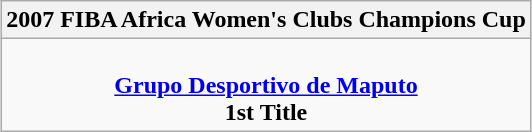<table class=wikitable style="text-align:center; margin:auto">
<tr>
<th>2007 FIBA Africa Women's Clubs Champions Cup</th>
</tr>
<tr>
<td><br><strong><a href='#'>Grupo Desportivo de Maputo</a></strong><br><strong>1st Title</strong></td>
</tr>
</table>
